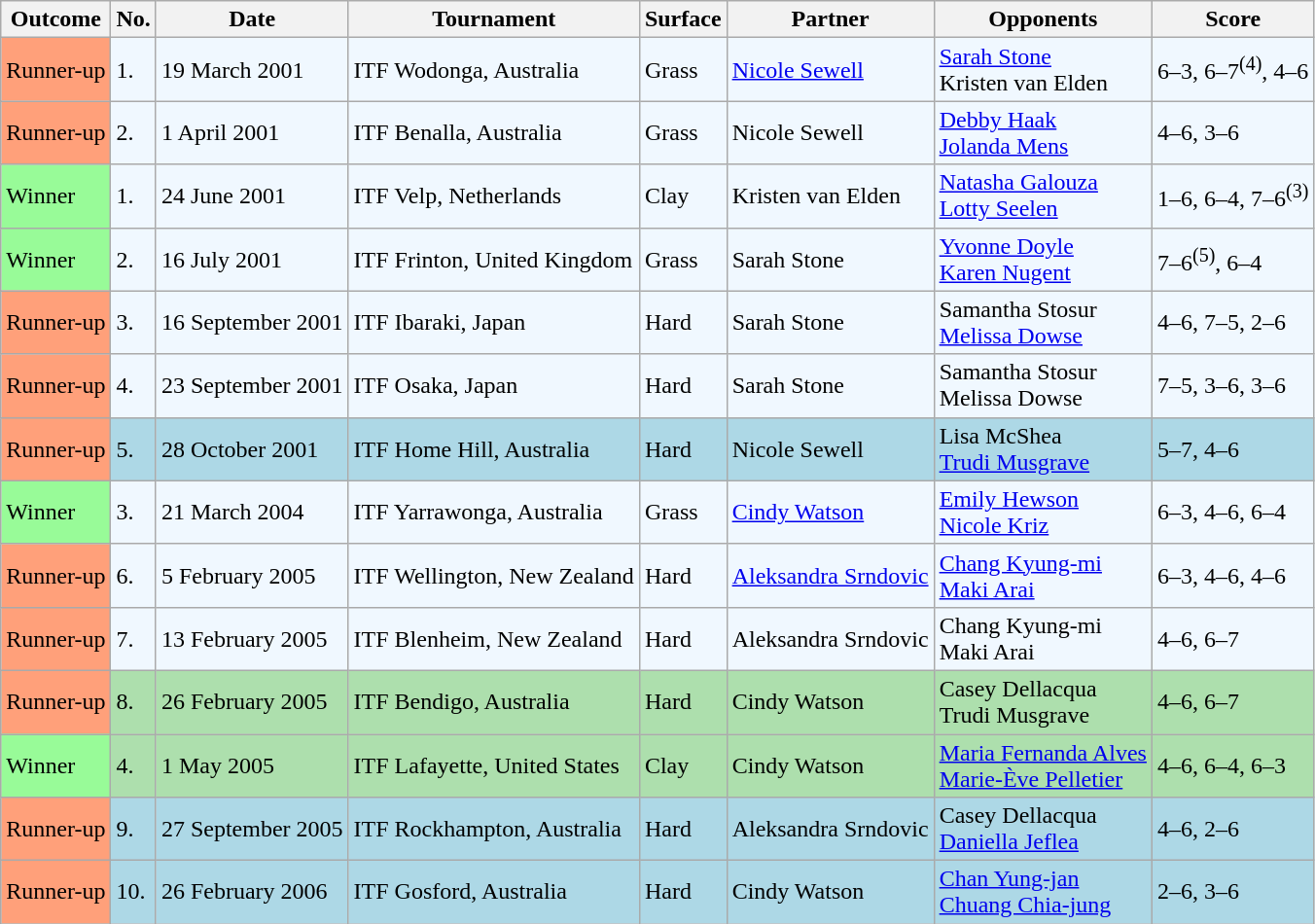<table class="sortable wikitable">
<tr>
<th>Outcome</th>
<th>No.</th>
<th>Date</th>
<th>Tournament</th>
<th>Surface</th>
<th>Partner</th>
<th>Opponents</th>
<th>Score</th>
</tr>
<tr style="background:#f0f8ff;">
<td bgcolor="FFA07A">Runner-up</td>
<td>1.</td>
<td>19 March 2001</td>
<td>ITF Wodonga, Australia</td>
<td>Grass</td>
<td> <a href='#'>Nicole Sewell</a></td>
<td> <a href='#'>Sarah Stone</a> <br>  Kristen van Elden</td>
<td>6–3, 6–7<sup>(4)</sup>, 4–6</td>
</tr>
<tr style="background:#f0f8ff;">
<td bgcolor="FFA07A">Runner-up</td>
<td>2.</td>
<td>1 April 2001</td>
<td>ITF Benalla, Australia</td>
<td>Grass</td>
<td> Nicole Sewell</td>
<td> <a href='#'>Debby Haak</a> <br>  <a href='#'>Jolanda Mens</a></td>
<td>4–6, 3–6</td>
</tr>
<tr style="background:#f0f8ff;">
<td bgcolor=98FB98>Winner</td>
<td>1.</td>
<td>24 June 2001</td>
<td>ITF Velp, Netherlands</td>
<td>Clay</td>
<td> Kristen van Elden</td>
<td> <a href='#'>Natasha Galouza</a> <br>  <a href='#'>Lotty Seelen</a></td>
<td>1–6, 6–4, 7–6<sup>(3)</sup></td>
</tr>
<tr style="background:#f0f8ff;">
<td bgcolor=98FB98>Winner</td>
<td>2.</td>
<td>16 July 2001</td>
<td>ITF Frinton, United Kingdom</td>
<td>Grass</td>
<td> Sarah Stone</td>
<td> <a href='#'>Yvonne Doyle</a> <br>  <a href='#'>Karen Nugent</a></td>
<td>7–6<sup>(5)</sup>, 6–4</td>
</tr>
<tr style="background:#f0f8ff;">
<td bgcolor=FFA07A>Runner-up</td>
<td>3.</td>
<td>16 September 2001</td>
<td>ITF Ibaraki, Japan</td>
<td>Hard</td>
<td> Sarah Stone</td>
<td> Samantha Stosur <br>  <a href='#'>Melissa Dowse</a></td>
<td>4–6, 7–5, 2–6</td>
</tr>
<tr style="background:#f0f8ff;">
<td bgcolor=FFA07A>Runner-up</td>
<td>4.</td>
<td>23 September 2001</td>
<td>ITF Osaka, Japan</td>
<td>Hard</td>
<td> Sarah Stone</td>
<td> Samantha Stosur <br>  Melissa Dowse</td>
<td>7–5, 3–6, 3–6</td>
</tr>
<tr style="background:lightblue;">
<td bgcolor=FFA07A>Runner-up</td>
<td>5.</td>
<td>28 October 2001</td>
<td>ITF Home Hill, Australia</td>
<td>Hard</td>
<td> Nicole Sewell</td>
<td> Lisa McShea <br>  <a href='#'>Trudi Musgrave</a></td>
<td>5–7, 4–6</td>
</tr>
<tr style="background:#f0f8ff;">
<td bgcolor=98FB98>Winner</td>
<td>3.</td>
<td>21 March 2004</td>
<td>ITF Yarrawonga, Australia</td>
<td>Grass</td>
<td> <a href='#'>Cindy Watson</a></td>
<td> <a href='#'>Emily Hewson</a> <br>  <a href='#'>Nicole Kriz</a></td>
<td>6–3, 4–6, 6–4</td>
</tr>
<tr style="background:#f0f8ff;">
<td bgcolor="FFA07A">Runner-up</td>
<td>6.</td>
<td>5 February 2005</td>
<td>ITF Wellington, New Zealand</td>
<td>Hard</td>
<td> <a href='#'>Aleksandra Srndovic</a></td>
<td> <a href='#'>Chang Kyung-mi</a> <br>  <a href='#'>Maki Arai</a></td>
<td>6–3, 4–6, 4–6</td>
</tr>
<tr style="background:#f0f8ff;">
<td bgcolor="FFA07A">Runner-up</td>
<td>7.</td>
<td>13 February 2005</td>
<td>ITF Blenheim, New Zealand</td>
<td>Hard</td>
<td> Aleksandra Srndovic</td>
<td> Chang Kyung-mi <br>  Maki Arai</td>
<td>4–6, 6–7</td>
</tr>
<tr style="background:#addfad;">
<td bgcolor="FFA07A">Runner-up</td>
<td>8.</td>
<td>26 February 2005</td>
<td>ITF Bendigo, Australia</td>
<td>Hard</td>
<td> Cindy Watson</td>
<td> Casey Dellacqua <br>  Trudi Musgrave</td>
<td>4–6, 6–7</td>
</tr>
<tr style="background:#addfad;">
<td bgcolor=98FB98>Winner</td>
<td>4.</td>
<td>1 May 2005</td>
<td>ITF Lafayette, United States</td>
<td>Clay</td>
<td> Cindy Watson</td>
<td> <a href='#'>Maria Fernanda Alves</a> <br>  <a href='#'>Marie-Ève Pelletier</a></td>
<td>4–6, 6–4, 6–3</td>
</tr>
<tr style="background:lightblue;">
<td bgcolor="FFA07A">Runner-up</td>
<td>9.</td>
<td>27 September 2005</td>
<td>ITF Rockhampton, Australia</td>
<td>Hard</td>
<td> Aleksandra Srndovic</td>
<td> Casey Dellacqua <br>  <a href='#'>Daniella Jeflea</a></td>
<td>4–6, 2–6</td>
</tr>
<tr style="background:lightblue;">
<td bgcolor="FFA07A">Runner-up</td>
<td>10.</td>
<td>26 February 2006</td>
<td>ITF Gosford, Australia</td>
<td>Hard</td>
<td> Cindy Watson</td>
<td> <a href='#'>Chan Yung-jan</a> <br>  <a href='#'>Chuang Chia-jung</a></td>
<td>2–6, 3–6</td>
</tr>
</table>
